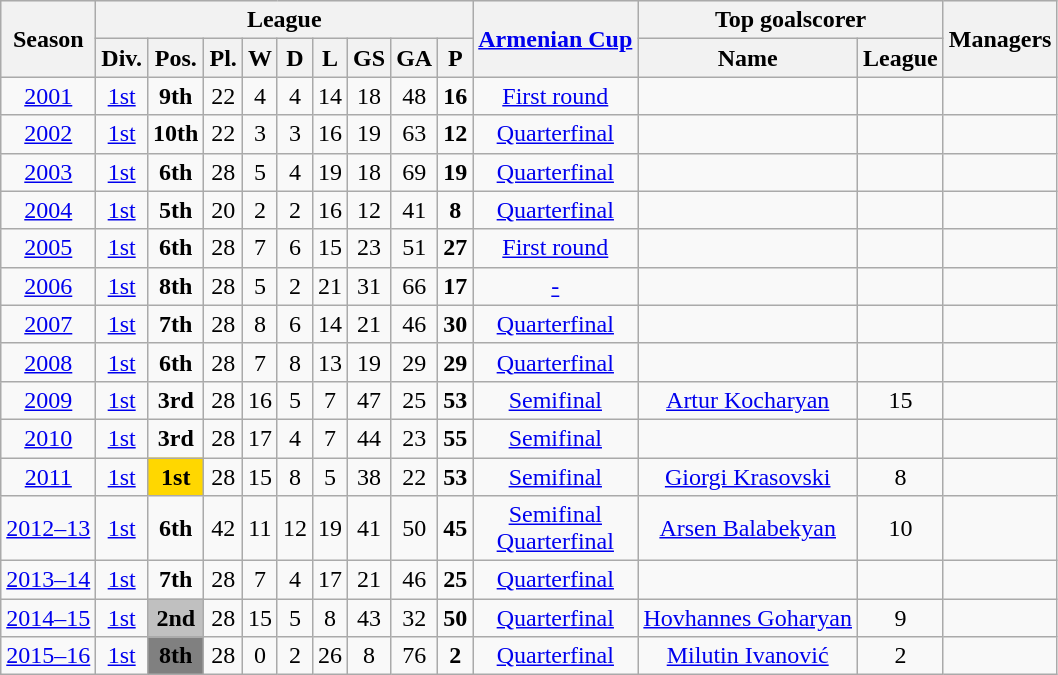<table class="wikitable">
<tr style="background:#efefef;">
<th rowspan="2">Season</th>
<th colspan="9">League</th>
<th rowspan="2"><a href='#'>Armenian Cup</a></th>
<th colspan="2">Top goalscorer</th>
<th rowspan="2">Managers</th>
</tr>
<tr>
<th>Div.</th>
<th>Pos.</th>
<th>Pl.</th>
<th>W</th>
<th>D</th>
<th>L</th>
<th>GS</th>
<th>GA</th>
<th>P</th>
<th>Name</th>
<th>League</th>
</tr>
<tr>
<td align=center><a href='#'>2001</a></td>
<td align=center><a href='#'>1st</a></td>
<td style="text-align:center;"><strong>9th</strong></td>
<td align=center>22</td>
<td align=center>4</td>
<td align=center>4</td>
<td align=center>14</td>
<td align=center>18</td>
<td align=center>48</td>
<td align=center><strong>16</strong></td>
<td align=center><a href='#'>First round</a></td>
<td align=center></td>
<td align=center></td>
<td align=center></td>
</tr>
<tr>
<td align=center><a href='#'>2002</a></td>
<td align=center><a href='#'>1st</a></td>
<td style="text-align:center;"><strong>10th</strong></td>
<td align=center>22</td>
<td align=center>3</td>
<td align=center>3</td>
<td align=center>16</td>
<td align=center>19</td>
<td align=center>63</td>
<td align=center><strong>12</strong></td>
<td align=center><a href='#'>Quarterfinal</a></td>
<td align=center></td>
<td align=center></td>
<td align=center></td>
</tr>
<tr>
<td align=center><a href='#'>2003</a></td>
<td align=center><a href='#'>1st</a></td>
<td style="text-align:center;"><strong>6th</strong></td>
<td align=center>28</td>
<td align=center>5</td>
<td align=center>4</td>
<td align=center>19</td>
<td align=center>18</td>
<td align=center>69</td>
<td align=center><strong>19</strong></td>
<td align=center><a href='#'>Quarterfinal</a></td>
<td align=center></td>
<td align=center></td>
<td align=center></td>
</tr>
<tr>
<td align=center><a href='#'>2004</a></td>
<td align=center><a href='#'>1st</a></td>
<td style="text-align:center;"><strong>5th</strong></td>
<td align=center>20</td>
<td align=center>2</td>
<td align=center>2</td>
<td align=center>16</td>
<td align=center>12</td>
<td align=center>41</td>
<td align=center><strong>8</strong></td>
<td align=center><a href='#'>Quarterfinal</a></td>
<td align=center></td>
<td align=center></td>
<td align=center></td>
</tr>
<tr>
<td align=center><a href='#'>2005</a></td>
<td align=center><a href='#'>1st</a></td>
<td style="text-align:center;"><strong>6th</strong></td>
<td align=center>28</td>
<td align=center>7</td>
<td align=center>6</td>
<td align=center>15</td>
<td align=center>23</td>
<td align=center>51</td>
<td align=center><strong>27</strong></td>
<td align=center><a href='#'>First round</a></td>
<td align=center></td>
<td align=center></td>
<td align=center></td>
</tr>
<tr>
<td align=center><a href='#'>2006</a></td>
<td align=center><a href='#'>1st</a></td>
<td style="text-align:center;"><strong>8th</strong></td>
<td align=center>28</td>
<td align=center>5</td>
<td align=center>2</td>
<td align=center>21</td>
<td align=center>31</td>
<td align=center>66</td>
<td align=center><strong>17</strong></td>
<td align=center><a href='#'>-</a></td>
<td align=center></td>
<td align=center></td>
<td align=center></td>
</tr>
<tr>
<td align=center><a href='#'>2007</a></td>
<td align=center><a href='#'>1st</a></td>
<td style="text-align:center;"><strong>7th</strong></td>
<td align=center>28</td>
<td align=center>8</td>
<td align=center>6</td>
<td align=center>14</td>
<td align=center>21</td>
<td align=center>46</td>
<td align=center><strong>30</strong></td>
<td align=center><a href='#'>Quarterfinal</a></td>
<td align=center></td>
<td align=center></td>
<td align=center></td>
</tr>
<tr>
<td align=center><a href='#'>2008</a></td>
<td align=center><a href='#'>1st</a></td>
<td style="text-align:center;"><strong>6th</strong></td>
<td align=center>28</td>
<td align=center>7</td>
<td align=center>8</td>
<td align=center>13</td>
<td align=center>19</td>
<td align=center>29</td>
<td align=center><strong>29</strong></td>
<td align=center><a href='#'>Quarterfinal</a></td>
<td align=center></td>
<td align=center></td>
<td align=center></td>
</tr>
<tr>
<td align=center><a href='#'>2009</a></td>
<td align=center><a href='#'>1st</a></td>
<td style="text-align:center;"><strong>3rd</strong></td>
<td align=center>28</td>
<td align=center>16</td>
<td align=center>5</td>
<td align=center>7</td>
<td align=center>47</td>
<td align=center>25</td>
<td align=center><strong>53</strong></td>
<td align=center><a href='#'>Semifinal</a></td>
<td align=center> <a href='#'>Artur Kocharyan</a></td>
<td align=center>15</td>
<td align=center></td>
</tr>
<tr>
<td align=center><a href='#'>2010</a></td>
<td align=center><a href='#'>1st</a></td>
<td style="text-align:center;"><strong>3rd</strong></td>
<td align=center>28</td>
<td align=center>17</td>
<td align=center>4</td>
<td align=center>7</td>
<td align=center>44</td>
<td align=center>23</td>
<td align=center><strong>55</strong></td>
<td align=center><a href='#'>Semifinal</a></td>
<td align=center></td>
<td align=center></td>
<td align=center></td>
</tr>
<tr>
<td align=center><a href='#'>2011</a></td>
<td align=center><a href='#'>1st</a></td>
<td style="text-align:center; background:gold;"><strong>1st</strong></td>
<td align=center>28</td>
<td align=center>15</td>
<td align=center>8</td>
<td align=center>5</td>
<td align=center>38</td>
<td align=center>22</td>
<td align=center><strong>53</strong></td>
<td align=center><a href='#'>Semifinal</a></td>
<td align=center> <a href='#'>Giorgi Krasovski</a></td>
<td align=center>8</td>
<td align=center></td>
</tr>
<tr>
<td align=center><a href='#'>2012–13</a></td>
<td align=center><a href='#'>1st</a></td>
<td style="text-align:center;"><strong>6th</strong></td>
<td align=center>42</td>
<td align=center>11</td>
<td align=center>12</td>
<td align=center>19</td>
<td align=center>41</td>
<td align=center>50</td>
<td align=center><strong>45</strong></td>
<td align=center><a href='#'>Semifinal</a> <br> <a href='#'>Quarterfinal</a></td>
<td align=center> <a href='#'>Arsen Balabekyan</a></td>
<td align=center>10</td>
<td align=center></td>
</tr>
<tr>
<td align=center><a href='#'>2013–14</a></td>
<td align=center><a href='#'>1st</a></td>
<td style="text-align:center;"><strong>7th</strong></td>
<td align=center>28</td>
<td align=center>7</td>
<td align=center>4</td>
<td align=center>17</td>
<td align=center>21</td>
<td align=center>46</td>
<td align=center><strong>25</strong></td>
<td align=center><a href='#'>Quarterfinal</a></td>
<td align=center></td>
<td align=center></td>
<td align=center></td>
</tr>
<tr>
<td align=center><a href='#'>2014–15</a></td>
<td align=center><a href='#'>1st</a></td>
<td align=center bgcolor=silver><strong>2nd</strong></td>
<td align=center>28</td>
<td align=center>15</td>
<td align=center>5</td>
<td align=center>8</td>
<td align=center>43</td>
<td align=center>32</td>
<td align=center><strong>50</strong></td>
<td align=center><a href='#'>Quarterfinal</a></td>
<td align=center> <a href='#'>Hovhannes Goharyan</a></td>
<td align=center>9</td>
<td align=center></td>
</tr>
<tr>
<td align=center><a href='#'>2015–16</a></td>
<td align=center><a href='#'>1st</a></td>
<td align=center bgcolor=grey><strong>8th</strong></td>
<td align=center>28</td>
<td align=center>0</td>
<td align=center>2</td>
<td align=center>26</td>
<td align=center>8</td>
<td align=center>76</td>
<td align=center><strong>2</strong></td>
<td align=center><a href='#'>Quarterfinal</a></td>
<td align=center> <a href='#'>Milutin Ivanović</a></td>
<td align=center>2</td>
<td align=center></td>
</tr>
</table>
